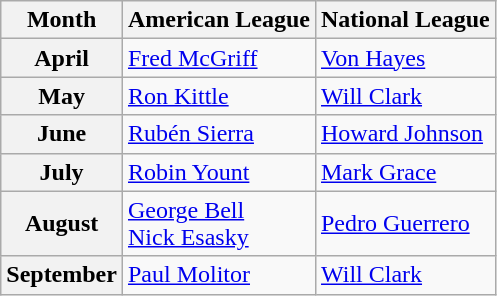<table class="wikitable">
<tr>
<th>Month</th>
<th>American League</th>
<th>National League</th>
</tr>
<tr>
<th>April</th>
<td><a href='#'>Fred McGriff</a></td>
<td><a href='#'>Von Hayes</a></td>
</tr>
<tr>
<th>May</th>
<td><a href='#'>Ron Kittle</a></td>
<td><a href='#'>Will Clark</a></td>
</tr>
<tr>
<th>June</th>
<td><a href='#'>Rubén Sierra</a></td>
<td><a href='#'>Howard Johnson</a></td>
</tr>
<tr>
<th>July</th>
<td><a href='#'>Robin Yount</a></td>
<td><a href='#'>Mark Grace</a></td>
</tr>
<tr>
<th>August</th>
<td><a href='#'>George Bell</a><br><a href='#'>Nick Esasky</a></td>
<td><a href='#'>Pedro Guerrero</a></td>
</tr>
<tr>
<th>September</th>
<td><a href='#'>Paul Molitor</a></td>
<td><a href='#'>Will Clark</a></td>
</tr>
</table>
